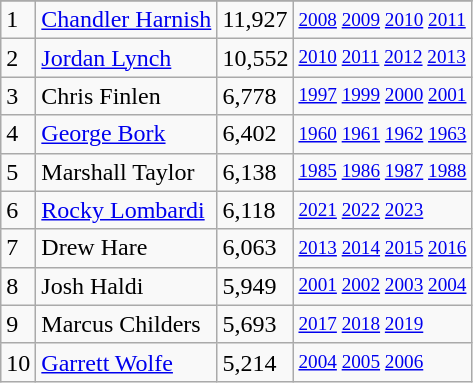<table class="wikitable">
<tr>
</tr>
<tr>
<td>1</td>
<td><a href='#'>Chandler Harnish</a></td>
<td><abbr>11,927</abbr></td>
<td style="font-size:80%;"><a href='#'>2008</a> <a href='#'>2009</a> <a href='#'>2010</a> <a href='#'>2011</a></td>
</tr>
<tr>
<td>2</td>
<td><a href='#'>Jordan Lynch</a></td>
<td><abbr>10,552</abbr></td>
<td style="font-size:80%;"><a href='#'>2010</a> <a href='#'>2011</a> <a href='#'>2012</a> <a href='#'>2013</a></td>
</tr>
<tr>
<td>3</td>
<td>Chris Finlen</td>
<td><abbr>6,778</abbr></td>
<td style="font-size:80%;"><a href='#'>1997</a> <a href='#'>1999</a> <a href='#'>2000</a> <a href='#'>2001</a></td>
</tr>
<tr>
<td>4</td>
<td><a href='#'>George Bork</a></td>
<td><abbr>6,402</abbr></td>
<td style="font-size:80%;"><a href='#'>1960</a> <a href='#'>1961</a> <a href='#'>1962</a> <a href='#'>1963</a></td>
</tr>
<tr>
<td>5</td>
<td>Marshall Taylor</td>
<td><abbr>6,138</abbr></td>
<td style="font-size:80%;"><a href='#'>1985</a> <a href='#'>1986</a> <a href='#'>1987</a> <a href='#'>1988</a></td>
</tr>
<tr>
<td>6</td>
<td><a href='#'>Rocky Lombardi</a></td>
<td><abbr>6,118</abbr></td>
<td style="font-size:80%;"><a href='#'>2021</a> <a href='#'>2022</a> <a href='#'>2023</a></td>
</tr>
<tr>
<td>7</td>
<td>Drew Hare</td>
<td><abbr>6,063</abbr></td>
<td style="font-size:80%;"><a href='#'>2013</a> <a href='#'>2014</a> <a href='#'>2015</a> <a href='#'>2016</a></td>
</tr>
<tr>
<td>8</td>
<td>Josh Haldi</td>
<td><abbr>5,949</abbr></td>
<td style="font-size:80%;"><a href='#'>2001</a> <a href='#'>2002</a> <a href='#'>2003</a> <a href='#'>2004</a></td>
</tr>
<tr>
<td>9</td>
<td>Marcus Childers</td>
<td><abbr>5,693</abbr></td>
<td style="font-size:80%;"><a href='#'>2017</a> <a href='#'>2018</a> <a href='#'>2019</a></td>
</tr>
<tr>
<td>10</td>
<td><a href='#'>Garrett Wolfe</a></td>
<td><abbr>5,214</abbr></td>
<td style="font-size:80%;"><a href='#'>2004</a> <a href='#'>2005</a> <a href='#'>2006</a></td>
</tr>
</table>
